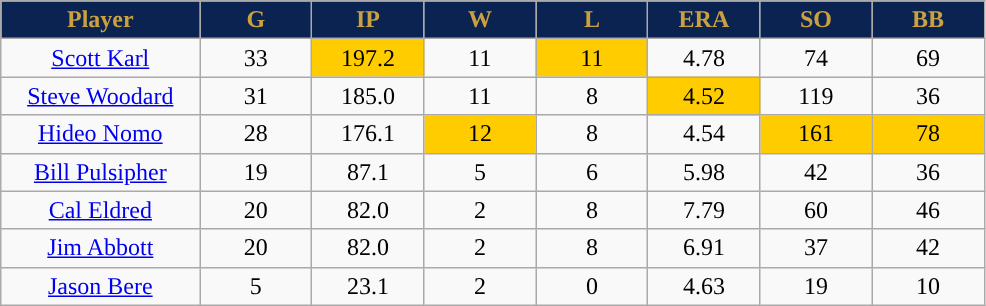<table class="wikitable sortable">
<tr>
<th style=" background:#0a2351; color:#CBA140;" width="16%">Player</th>
<th style=" background:#0a2351; color:#CBA140;" width="9%">G</th>
<th style=" background:#0a2351; color:#CBA140;" width="9%">IP</th>
<th style=" background:#0a2351; color:#CBA140;" width="9%">W</th>
<th style=" background:#0a2351; color:#CBA140;" width="9%">L</th>
<th style=" background:#0a2351; color:#CBA140;" width="9%">ERA</th>
<th style=" background:#0a2351; color:#CBA140;" width="9%">SO</th>
<th style=" background:#0a2351; color:#CBA140;" width="9%">BB</th>
</tr>
<tr align="center">
<td><a href='#'>Scott Karl</a></td>
<td>33</td>
<td bgcolor="#FFCC00">197.2</td>
<td>11</td>
<td bgcolor="#FFCC00">11</td>
<td>4.78</td>
<td>74</td>
<td>69</td>
</tr>
<tr align=center>
<td><a href='#'>Steve Woodard</a></td>
<td>31</td>
<td>185.0</td>
<td>11</td>
<td>8</td>
<td bgcolor="#FFCC00">4.52</td>
<td>119</td>
<td>36</td>
</tr>
<tr align=center>
<td><a href='#'>Hideo Nomo</a></td>
<td>28</td>
<td>176.1</td>
<td bgcolor="#FFCC00">12</td>
<td>8</td>
<td>4.54</td>
<td bgcolor="#FFCC00">161</td>
<td bgcolor="#FFCC00">78</td>
</tr>
<tr align="center">
<td><a href='#'>Bill Pulsipher</a></td>
<td>19</td>
<td>87.1</td>
<td>5</td>
<td>6</td>
<td>5.98</td>
<td>42</td>
<td>36</td>
</tr>
<tr align=center>
<td><a href='#'>Cal Eldred</a></td>
<td>20</td>
<td>82.0</td>
<td>2</td>
<td>8</td>
<td>7.79</td>
<td>60</td>
<td>46</td>
</tr>
<tr align=center>
<td><a href='#'>Jim Abbott</a></td>
<td>20</td>
<td>82.0</td>
<td>2</td>
<td>8</td>
<td>6.91</td>
<td>37</td>
<td>42</td>
</tr>
<tr align=center>
<td><a href='#'>Jason Bere</a></td>
<td>5</td>
<td>23.1</td>
<td>2</td>
<td>0</td>
<td>4.63</td>
<td>19</td>
<td>10</td>
</tr>
</table>
